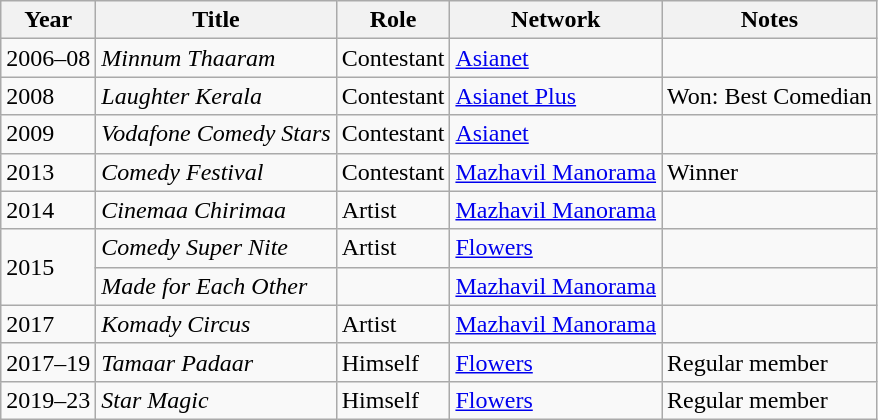<table class="wikitable sortable">
<tr>
<th>Year</th>
<th>Title</th>
<th>Role</th>
<th>Network</th>
<th>Notes</th>
</tr>
<tr>
<td>2006–08</td>
<td><em>Minnum Thaaram</em></td>
<td>Contestant</td>
<td><a href='#'>Asianet</a></td>
<td></td>
</tr>
<tr>
<td>2008</td>
<td><em>Laughter Kerala</em></td>
<td>Contestant</td>
<td><a href='#'>Asianet Plus</a></td>
<td>Won: Best Comedian</td>
</tr>
<tr>
<td>2009</td>
<td><em>Vodafone Comedy Stars</em></td>
<td>Contestant</td>
<td><a href='#'>Asianet</a></td>
<td></td>
</tr>
<tr>
<td>2013</td>
<td><em>Comedy Festival</em></td>
<td>Contestant</td>
<td><a href='#'>Mazhavil Manorama</a></td>
<td>Winner</td>
</tr>
<tr>
<td>2014</td>
<td><em>Cinemaa Chirimaa</em></td>
<td>Artist</td>
<td><a href='#'>Mazhavil Manorama</a></td>
<td></td>
</tr>
<tr>
<td rowspan="2">2015</td>
<td><em>Comedy Super Nite</em></td>
<td>Artist</td>
<td><a href='#'>Flowers</a></td>
<td></td>
</tr>
<tr>
<td><em>Made for Each Other</em></td>
<td></td>
<td><a href='#'>Mazhavil Manorama</a></td>
<td></td>
</tr>
<tr>
<td>2017</td>
<td><em>Komady Circus</em></td>
<td>Artist</td>
<td><a href='#'>Mazhavil Manorama</a></td>
<td></td>
</tr>
<tr>
<td>2017–19</td>
<td><em>Tamaar Padaar</em></td>
<td>Himself</td>
<td><a href='#'>Flowers</a></td>
<td>Regular member</td>
</tr>
<tr>
<td>2019–23</td>
<td><em>Star Magic</em></td>
<td>Himself</td>
<td><a href='#'>Flowers</a></td>
<td>Regular member</td>
</tr>
</table>
